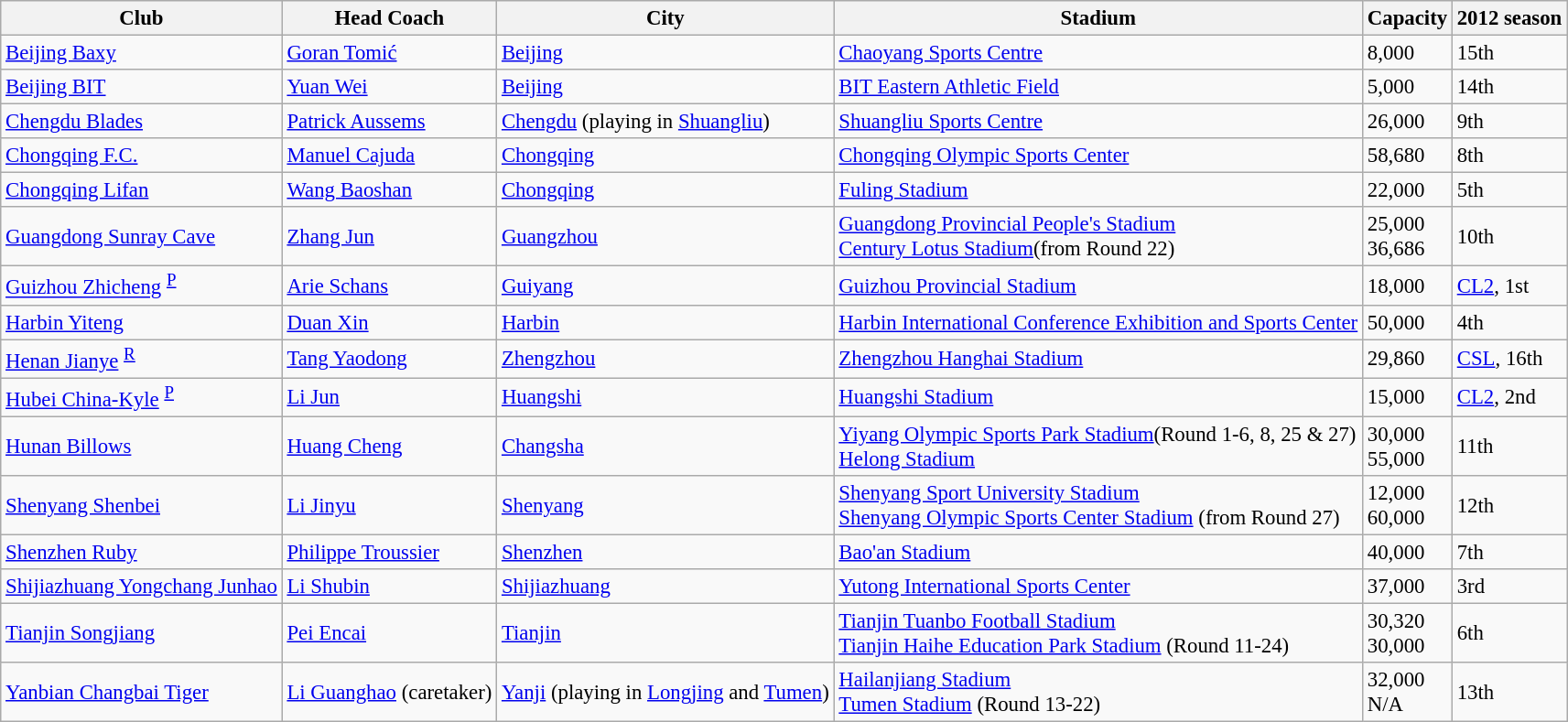<table class="wikitable sortable" style="font-size:95%">
<tr>
<th>Club</th>
<th>Head Coach</th>
<th>City</th>
<th>Stadium</th>
<th>Capacity</th>
<th>2012 season</th>
</tr>
<tr>
<td><a href='#'>Beijing Baxy</a></td>
<td> <a href='#'>Goran Tomić</a></td>
<td><a href='#'>Beijing</a></td>
<td><a href='#'>Chaoyang Sports Centre</a></td>
<td>8,000</td>
<td>15th</td>
</tr>
<tr>
<td><a href='#'>Beijing BIT</a></td>
<td> <a href='#'>Yuan Wei</a></td>
<td><a href='#'>Beijing</a></td>
<td><a href='#'>BIT Eastern Athletic Field</a></td>
<td>5,000</td>
<td>14th</td>
</tr>
<tr>
<td><a href='#'>Chengdu Blades</a></td>
<td> <a href='#'>Patrick Aussems</a></td>
<td><a href='#'>Chengdu</a> (playing in <a href='#'>Shuangliu</a>)</td>
<td><a href='#'>Shuangliu Sports Centre</a></td>
<td>26,000</td>
<td>9th</td>
</tr>
<tr>
<td><a href='#'>Chongqing F.C.</a></td>
<td> <a href='#'>Manuel Cajuda</a></td>
<td><a href='#'>Chongqing</a></td>
<td><a href='#'>Chongqing Olympic Sports Center</a></td>
<td>58,680</td>
<td>8th</td>
</tr>
<tr>
<td><a href='#'>Chongqing Lifan</a></td>
<td> <a href='#'>Wang Baoshan</a></td>
<td><a href='#'>Chongqing</a></td>
<td><a href='#'>Fuling Stadium</a></td>
<td>22,000</td>
<td>5th</td>
</tr>
<tr>
<td><a href='#'>Guangdong Sunray Cave</a></td>
<td> <a href='#'>Zhang Jun</a></td>
<td><a href='#'>Guangzhou</a></td>
<td><a href='#'>Guangdong Provincial People's Stadium</a><br><a href='#'>Century Lotus Stadium</a>(from Round 22)</td>
<td>25,000<br>36,686</td>
<td>10th</td>
</tr>
<tr>
<td><a href='#'>Guizhou Zhicheng</a> <sup><a href='#'>P</a></sup></td>
<td> <a href='#'>Arie Schans</a></td>
<td><a href='#'>Guiyang</a></td>
<td><a href='#'>Guizhou Provincial Stadium</a></td>
<td>18,000</td>
<td><a href='#'>CL2</a>, 1st</td>
</tr>
<tr>
<td><a href='#'>Harbin Yiteng</a></td>
<td> <a href='#'>Duan Xin</a></td>
<td><a href='#'>Harbin</a></td>
<td><a href='#'>Harbin International Conference Exhibition and Sports Center</a></td>
<td>50,000</td>
<td>4th</td>
</tr>
<tr>
<td><a href='#'>Henan Jianye</a> <sup><a href='#'>R</a></sup></td>
<td> <a href='#'>Tang Yaodong</a></td>
<td><a href='#'>Zhengzhou</a></td>
<td><a href='#'>Zhengzhou Hanghai Stadium</a></td>
<td>29,860</td>
<td><a href='#'>CSL</a>, 16th</td>
</tr>
<tr>
<td><a href='#'>Hubei China-Kyle</a> <sup><a href='#'>P</a></sup></td>
<td> <a href='#'>Li Jun</a></td>
<td><a href='#'>Huangshi</a></td>
<td><a href='#'>Huangshi Stadium</a></td>
<td>15,000</td>
<td><a href='#'>CL2</a>, 2nd</td>
</tr>
<tr>
<td><a href='#'>Hunan Billows</a></td>
<td> <a href='#'>Huang Cheng</a></td>
<td><a href='#'>Changsha</a></td>
<td><a href='#'>Yiyang Olympic Sports Park Stadium</a>(Round 1-6, 8, 25 & 27)<br><a href='#'>Helong Stadium</a></td>
<td>30,000<br>55,000</td>
<td>11th</td>
</tr>
<tr>
<td><a href='#'>Shenyang Shenbei</a></td>
<td> <a href='#'>Li Jinyu</a></td>
<td><a href='#'>Shenyang</a></td>
<td><a href='#'>Shenyang Sport University Stadium</a><br><a href='#'>Shenyang Olympic Sports Center Stadium</a> (from Round 27)</td>
<td>12,000<br>60,000</td>
<td>12th</td>
</tr>
<tr>
<td><a href='#'>Shenzhen Ruby</a></td>
<td> <a href='#'>Philippe Troussier</a></td>
<td><a href='#'>Shenzhen</a></td>
<td><a href='#'>Bao'an Stadium</a></td>
<td>40,000</td>
<td>7th</td>
</tr>
<tr>
<td><a href='#'>Shijiazhuang Yongchang Junhao</a></td>
<td> <a href='#'>Li Shubin</a></td>
<td><a href='#'>Shijiazhuang</a></td>
<td><a href='#'>Yutong International Sports Center</a></td>
<td>37,000</td>
<td>3rd</td>
</tr>
<tr>
<td><a href='#'>Tianjin Songjiang</a></td>
<td> <a href='#'>Pei Encai</a></td>
<td><a href='#'>Tianjin</a></td>
<td><a href='#'>Tianjin Tuanbo Football Stadium</a><br><a href='#'>Tianjin Haihe Education Park Stadium</a> (Round 11-24)</td>
<td>30,320<br>30,000</td>
<td>6th</td>
</tr>
<tr>
<td><a href='#'>Yanbian Changbai Tiger</a></td>
<td> <a href='#'>Li Guanghao</a> (caretaker)</td>
<td><a href='#'>Yanji</a> (playing in <a href='#'>Longjing</a> and <a href='#'>Tumen</a>)</td>
<td><a href='#'>Hailanjiang Stadium</a><br><a href='#'>Tumen Stadium</a> (Round 13-22)</td>
<td>32,000<br>N/A</td>
<td>13th</td>
</tr>
</table>
